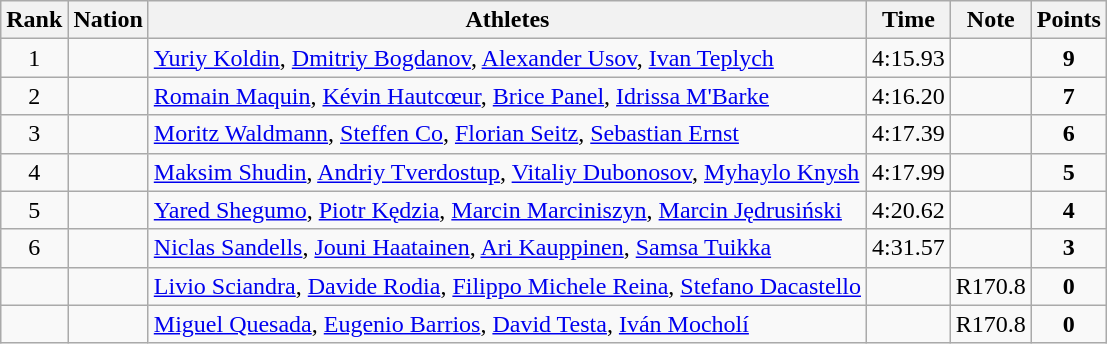<table class="wikitable sortable" style="text-align:center">
<tr>
<th>Rank</th>
<th>Nation</th>
<th>Athletes</th>
<th>Time</th>
<th>Note</th>
<th>Points</th>
</tr>
<tr>
<td>1</td>
<td align=left></td>
<td align=left><a href='#'>Yuriy Koldin</a>, <a href='#'>Dmitriy Bogdanov</a>, <a href='#'>Alexander Usov</a>, <a href='#'>Ivan Teplych</a></td>
<td>4:15.93</td>
<td></td>
<td><strong>9</strong></td>
</tr>
<tr>
<td>2</td>
<td align=left></td>
<td align=left><a href='#'>Romain Maquin</a>, <a href='#'>Kévin Hautcœur</a>, <a href='#'>Brice Panel</a>, <a href='#'>Idrissa M'Barke</a></td>
<td>4:16.20</td>
<td></td>
<td><strong>7</strong></td>
</tr>
<tr>
<td>3</td>
<td align=left></td>
<td align=left><a href='#'>Moritz Waldmann</a>, <a href='#'>Steffen Co</a>, <a href='#'>Florian Seitz</a>, <a href='#'>Sebastian Ernst</a></td>
<td>4:17.39</td>
<td></td>
<td><strong>6</strong></td>
</tr>
<tr>
<td>4</td>
<td align=left></td>
<td align=left><a href='#'>Maksim Shudin</a>, <a href='#'>Andriy Tverdostup</a>, <a href='#'>Vitaliy Dubonosov</a>, <a href='#'>Myhaylo Knysh</a></td>
<td>4:17.99</td>
<td></td>
<td><strong>5</strong></td>
</tr>
<tr>
<td>5</td>
<td align=left></td>
<td align=left><a href='#'>Yared Shegumo</a>, <a href='#'>Piotr Kędzia</a>, <a href='#'>Marcin Marciniszyn</a>, <a href='#'>Marcin Jędrusiński</a></td>
<td>4:20.62</td>
<td></td>
<td><strong>4</strong></td>
</tr>
<tr>
<td>6</td>
<td align=left></td>
<td align=left><a href='#'>Niclas Sandells</a>, <a href='#'>Jouni Haatainen</a>, <a href='#'>Ari Kauppinen</a>, <a href='#'>Samsa Tuikka</a></td>
<td>4:31.57</td>
<td></td>
<td><strong>3</strong></td>
</tr>
<tr>
<td></td>
<td align=left></td>
<td align=left><a href='#'>Livio Sciandra</a>, <a href='#'>Davide Rodia</a>, <a href='#'>Filippo Michele Reina</a>, <a href='#'>Stefano Dacastello</a></td>
<td></td>
<td>R170.8</td>
<td><strong>0</strong></td>
</tr>
<tr>
<td></td>
<td align=left></td>
<td align=left><a href='#'>Miguel Quesada</a>, <a href='#'>Eugenio Barrios</a>, <a href='#'>David Testa</a>, <a href='#'>Iván Mocholí</a></td>
<td></td>
<td>R170.8</td>
<td><strong>0</strong></td>
</tr>
</table>
